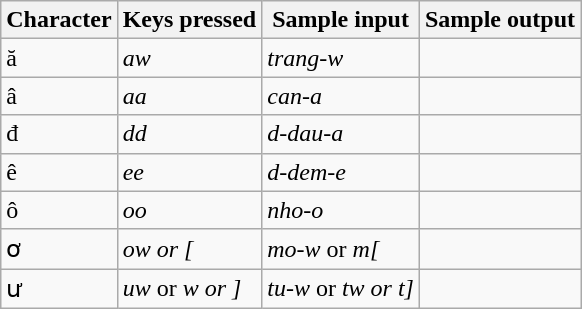<table class="wikitable">
<tr>
<th>Character</th>
<th>Keys pressed</th>
<th>Sample input</th>
<th>Sample output</th>
</tr>
<tr>
<td>ă</td>
<td><em>aw</em></td>
<td><em>trang-w</em></td>
<td><big></big></td>
</tr>
<tr>
<td>â</td>
<td><em>aa</em></td>
<td><em>can-a</em></td>
<td><big></big></td>
</tr>
<tr>
<td>đ</td>
<td><em>dd</em></td>
<td><em>d-dau-a</em></td>
<td><big></big></td>
</tr>
<tr>
<td>ê</td>
<td><em>ee</em></td>
<td><em>d-dem-e</em></td>
<td><big></big></td>
</tr>
<tr>
<td>ô</td>
<td><em>oo</em></td>
<td><em>nho-o</em></td>
<td><big></big></td>
</tr>
<tr>
<td>ơ</td>
<td><em>ow or [</em></td>
<td><em>mo-w</em> or <em>m[</em></td>
<td><big></big></td>
</tr>
<tr>
<td>ư</td>
<td><em>uw</em> or <em>w or ]</em></td>
<td><em>tu-w</em> or <em>tw or t]</em></td>
<td><big></big></td>
</tr>
</table>
